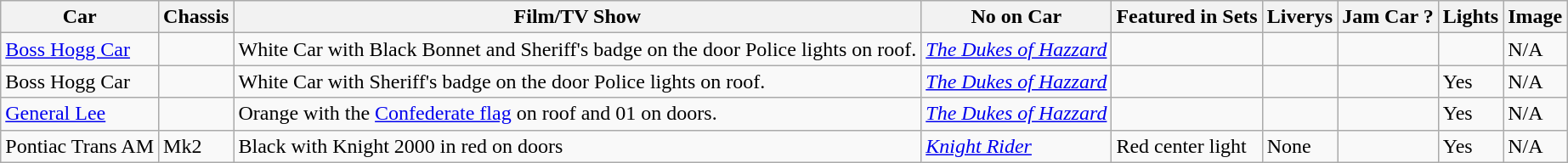<table class="wikitable">
<tr>
<th>Car</th>
<th>Chassis</th>
<th>Film/TV Show</th>
<th>No on Car</th>
<th>Featured in Sets</th>
<th>Liverys</th>
<th>Jam Car ?</th>
<th>Lights</th>
<th>Image</th>
</tr>
<tr>
<td><a href='#'>Boss Hogg Car</a></td>
<td></td>
<td>White Car with Black Bonnet and Sheriff's badge on the door Police lights on roof.</td>
<td><em><a href='#'>The Dukes of Hazzard</a></em></td>
<td></td>
<td></td>
<td></td>
<td></td>
<td>N/A</td>
</tr>
<tr>
<td>Boss Hogg Car</td>
<td></td>
<td>White Car with Sheriff's badge on the door Police lights on roof.</td>
<td><em><a href='#'>The Dukes of Hazzard</a></em></td>
<td></td>
<td></td>
<td></td>
<td>Yes</td>
<td>N/A</td>
</tr>
<tr>
<td><a href='#'>General Lee</a></td>
<td></td>
<td>Orange with the <a href='#'>Confederate flag</a> on roof and 01 on doors.</td>
<td><em><a href='#'>The Dukes of Hazzard</a></em></td>
<td></td>
<td></td>
<td></td>
<td>Yes</td>
<td>N/A</td>
</tr>
<tr>
<td>Pontiac Trans AM</td>
<td>Mk2</td>
<td>Black with Knight 2000 in red on doors</td>
<td><em><a href='#'>Knight Rider</a></em></td>
<td>Red center light</td>
<td>None</td>
<td></td>
<td>Yes</td>
<td>N/A</td>
</tr>
</table>
